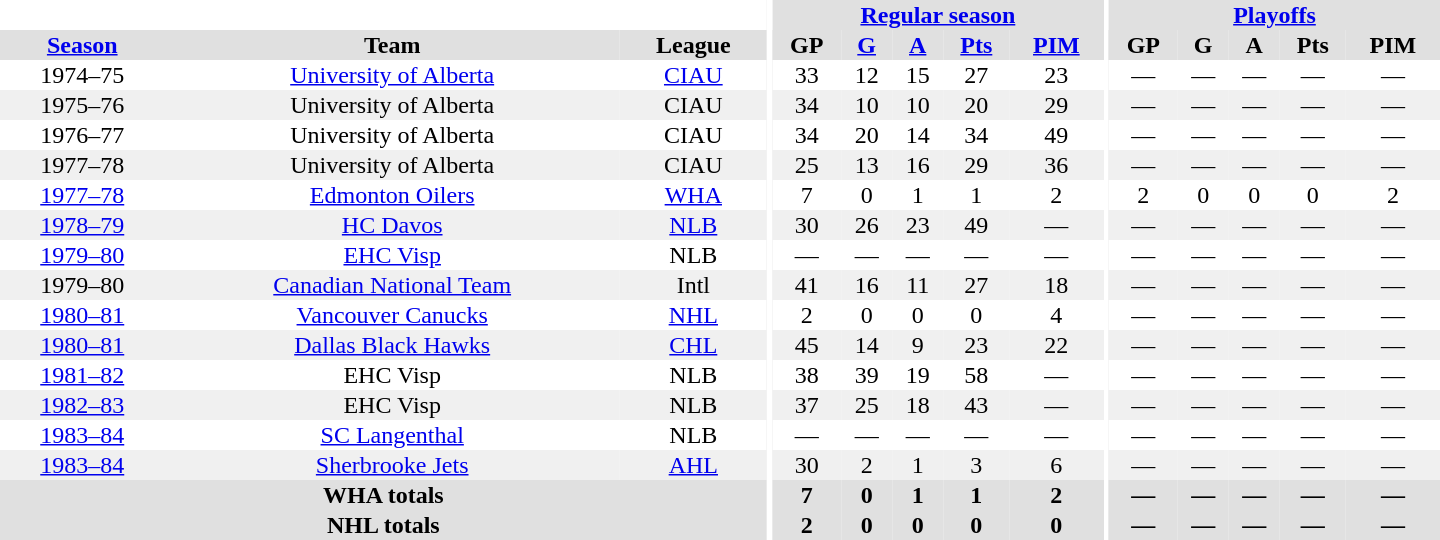<table border="0" cellpadding="1" cellspacing="0" style="text-align:center; width:60em">
<tr bgcolor="#e0e0e0">
<th colspan="3" bgcolor="#ffffff"></th>
<th rowspan="100" bgcolor="#ffffff"></th>
<th colspan="5"><a href='#'>Regular season</a></th>
<th rowspan="100" bgcolor="#ffffff"></th>
<th colspan="5"><a href='#'>Playoffs</a></th>
</tr>
<tr bgcolor="#e0e0e0">
<th><a href='#'>Season</a></th>
<th>Team</th>
<th>League</th>
<th>GP</th>
<th><a href='#'>G</a></th>
<th><a href='#'>A</a></th>
<th><a href='#'>Pts</a></th>
<th><a href='#'>PIM</a></th>
<th>GP</th>
<th>G</th>
<th>A</th>
<th>Pts</th>
<th>PIM</th>
</tr>
<tr>
<td>1974–75</td>
<td><a href='#'>University of Alberta</a></td>
<td><a href='#'>CIAU</a></td>
<td>33</td>
<td>12</td>
<td>15</td>
<td>27</td>
<td>23</td>
<td>—</td>
<td>—</td>
<td>—</td>
<td>—</td>
<td>—</td>
</tr>
<tr bgcolor="#f0f0f0">
<td>1975–76</td>
<td>University of Alberta</td>
<td>CIAU</td>
<td>34</td>
<td>10</td>
<td>10</td>
<td>20</td>
<td>29</td>
<td>—</td>
<td>—</td>
<td>—</td>
<td>—</td>
<td>—</td>
</tr>
<tr>
<td>1976–77</td>
<td>University of Alberta</td>
<td>CIAU</td>
<td>34</td>
<td>20</td>
<td>14</td>
<td>34</td>
<td>49</td>
<td>—</td>
<td>—</td>
<td>—</td>
<td>—</td>
<td>—</td>
</tr>
<tr bgcolor="#f0f0f0">
<td>1977–78</td>
<td>University of Alberta</td>
<td>CIAU</td>
<td>25</td>
<td>13</td>
<td>16</td>
<td>29</td>
<td>36</td>
<td>—</td>
<td>—</td>
<td>—</td>
<td>—</td>
<td>—</td>
</tr>
<tr>
<td><a href='#'>1977–78</a></td>
<td><a href='#'>Edmonton Oilers</a></td>
<td><a href='#'>WHA</a></td>
<td>7</td>
<td>0</td>
<td>1</td>
<td>1</td>
<td>2</td>
<td>2</td>
<td>0</td>
<td>0</td>
<td>0</td>
<td>2</td>
</tr>
<tr bgcolor="#f0f0f0">
<td><a href='#'>1978–79</a></td>
<td><a href='#'>HC Davos</a></td>
<td><a href='#'>NLB</a></td>
<td>30</td>
<td>26</td>
<td>23</td>
<td>49</td>
<td>—</td>
<td>—</td>
<td>—</td>
<td>—</td>
<td>—</td>
<td>—</td>
</tr>
<tr>
<td><a href='#'>1979–80</a></td>
<td><a href='#'>EHC Visp</a></td>
<td>NLB</td>
<td>—</td>
<td>—</td>
<td>—</td>
<td>—</td>
<td>—</td>
<td>—</td>
<td>—</td>
<td>—</td>
<td>—</td>
<td>—</td>
</tr>
<tr bgcolor="#f0f0f0">
<td>1979–80</td>
<td><a href='#'>Canadian National Team</a></td>
<td>Intl</td>
<td>41</td>
<td>16</td>
<td>11</td>
<td>27</td>
<td>18</td>
<td>—</td>
<td>—</td>
<td>—</td>
<td>—</td>
<td>—</td>
</tr>
<tr>
<td><a href='#'>1980–81</a></td>
<td><a href='#'>Vancouver Canucks</a></td>
<td><a href='#'>NHL</a></td>
<td>2</td>
<td>0</td>
<td>0</td>
<td>0</td>
<td>4</td>
<td>—</td>
<td>—</td>
<td>—</td>
<td>—</td>
<td>—</td>
</tr>
<tr bgcolor="#f0f0f0">
<td><a href='#'>1980–81</a></td>
<td><a href='#'>Dallas Black Hawks</a></td>
<td><a href='#'>CHL</a></td>
<td>45</td>
<td>14</td>
<td>9</td>
<td>23</td>
<td>22</td>
<td>—</td>
<td>—</td>
<td>—</td>
<td>—</td>
<td>—</td>
</tr>
<tr>
<td><a href='#'>1981–82</a></td>
<td>EHC Visp</td>
<td>NLB</td>
<td>38</td>
<td>39</td>
<td>19</td>
<td>58</td>
<td>—</td>
<td>—</td>
<td>—</td>
<td>—</td>
<td>—</td>
<td>—</td>
</tr>
<tr bgcolor="#f0f0f0">
<td><a href='#'>1982–83</a></td>
<td>EHC Visp</td>
<td>NLB</td>
<td>37</td>
<td>25</td>
<td>18</td>
<td>43</td>
<td>—</td>
<td>—</td>
<td>—</td>
<td>—</td>
<td>—</td>
<td>—</td>
</tr>
<tr>
<td><a href='#'>1983–84</a></td>
<td><a href='#'>SC Langenthal</a></td>
<td>NLB</td>
<td>—</td>
<td>—</td>
<td>—</td>
<td>—</td>
<td>—</td>
<td>—</td>
<td>—</td>
<td>—</td>
<td>—</td>
<td>—</td>
</tr>
<tr bgcolor="#f0f0f0">
<td><a href='#'>1983–84</a></td>
<td><a href='#'>Sherbrooke Jets</a></td>
<td><a href='#'>AHL</a></td>
<td>30</td>
<td>2</td>
<td>1</td>
<td>3</td>
<td>6</td>
<td>—</td>
<td>—</td>
<td>—</td>
<td>—</td>
<td>—</td>
</tr>
<tr bgcolor="#e0e0e0">
<th colspan="3">WHA totals</th>
<th>7</th>
<th>0</th>
<th>1</th>
<th>1</th>
<th>2</th>
<th>—</th>
<th>—</th>
<th>—</th>
<th>—</th>
<th>—</th>
</tr>
<tr bgcolor="#e0e0e0">
<th colspan="3">NHL totals</th>
<th>2</th>
<th>0</th>
<th>0</th>
<th>0</th>
<th>0</th>
<th>—</th>
<th>—</th>
<th>—</th>
<th>—</th>
<th>—</th>
</tr>
</table>
